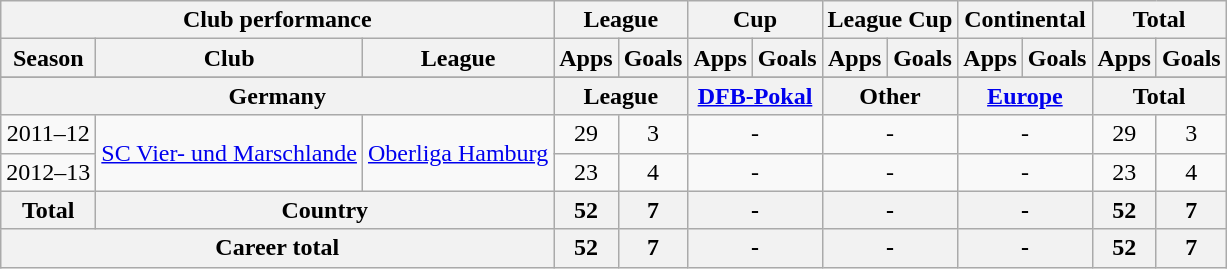<table class="wikitable" style="text-align:center">
<tr>
<th colspan=3>Club performance</th>
<th colspan=2>League</th>
<th colspan=2>Cup</th>
<th colspan=2>League Cup</th>
<th colspan=2>Continental</th>
<th colspan=2>Total</th>
</tr>
<tr>
<th>Season</th>
<th>Club</th>
<th>League</th>
<th>Apps</th>
<th>Goals</th>
<th>Apps</th>
<th>Goals</th>
<th>Apps</th>
<th>Goals</th>
<th>Apps</th>
<th>Goals</th>
<th>Apps</th>
<th>Goals</th>
</tr>
<tr>
</tr>
<tr>
<th colspan=3>Germany</th>
<th colspan=2>League</th>
<th colspan=2><a href='#'>DFB-Pokal</a></th>
<th colspan=2>Other</th>
<th colspan=2><a href='#'>Europe</a></th>
<th colspan=2>Total</th>
</tr>
<tr>
<td>2011–12</td>
<td rowspan="2"><a href='#'>SC Vier- und Marschlande</a></td>
<td rowspan="2"><a href='#'>Oberliga Hamburg</a></td>
<td>29</td>
<td>3</td>
<td colspan="2">-</td>
<td colspan="2">-</td>
<td colspan="2">-</td>
<td>29</td>
<td>3</td>
</tr>
<tr>
<td>2012–13</td>
<td>23</td>
<td>4</td>
<td colspan="2">-</td>
<td colspan="2">-</td>
<td colspan="2">-</td>
<td>23</td>
<td>4</td>
</tr>
<tr>
<th rowspan=GER>Total</th>
<th colspan=2>Country</th>
<th>52</th>
<th>7</th>
<th colspan="2">-</th>
<th colspan="2">-</th>
<th colspan="2">-</th>
<th>52</th>
<th>7</th>
</tr>
<tr>
<th colspan=3>Career total</th>
<th>52</th>
<th>7</th>
<th colspan="2">-</th>
<th colspan="2">-</th>
<th colspan="2">-</th>
<th>52</th>
<th>7</th>
</tr>
</table>
